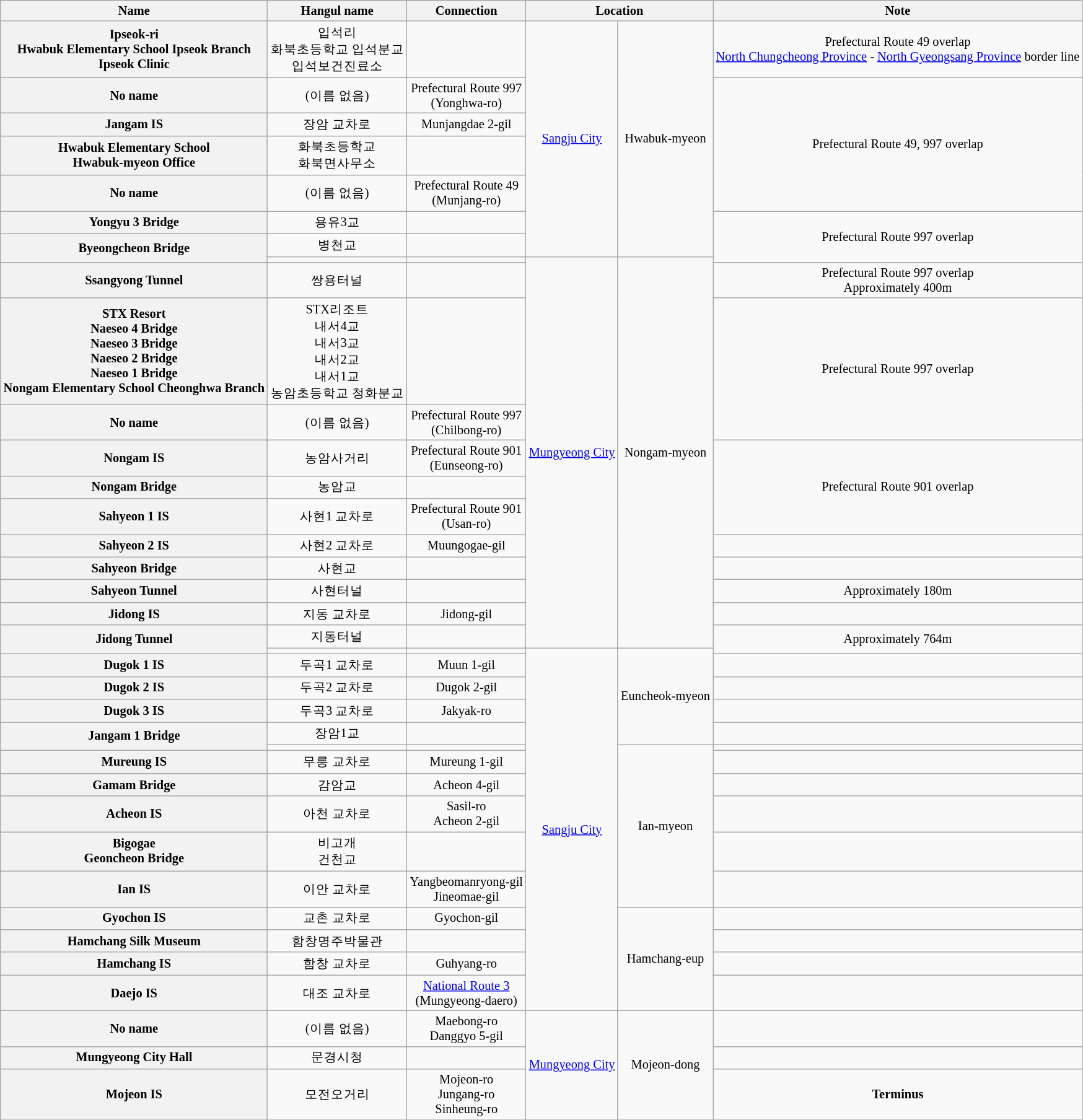<table class="wikitable" style="font-size: 85%; text-align: center;">
<tr>
<th>Name </th>
<th>Hangul name</th>
<th>Connection</th>
<th colspan="2">Location</th>
<th>Note</th>
</tr>
<tr>
<th>Ipseok-ri<br>Hwabuk Elementary School Ipseok Branch<br>Ipseok Clinic</th>
<td>입석리<br>화북초등학교 입석분교<br>입석보건진료소</td>
<td></td>
<td rowspan=7><a href='#'>Sangju City</a></td>
<td rowspan=7>Hwabuk-myeon</td>
<td>Prefectural Route 49 overlap<br><a href='#'>North Chungcheong Province</a> - <a href='#'>North Gyeongsang Province</a> border line</td>
</tr>
<tr>
<th>No name</th>
<td>(이름 없음)</td>
<td>Prefectural Route 997<br>(Yonghwa-ro)</td>
<td rowspan=4>Prefectural Route 49, 997 overlap</td>
</tr>
<tr>
<th>Jangam IS</th>
<td>장암 교차로</td>
<td>Munjangdae 2-gil</td>
</tr>
<tr>
<th>Hwabuk Elementary School<br>Hwabuk-myeon Office</th>
<td>화북초등학교<br>화북면사무소</td>
<td></td>
</tr>
<tr>
<th>No name</th>
<td>(이름 없음)</td>
<td>Prefectural Route 49<br>(Munjang-ro)</td>
</tr>
<tr>
<th>Yongyu 3 Bridge</th>
<td>용유3교</td>
<td></td>
<td rowspan=3>Prefectural Route 997 overlap</td>
</tr>
<tr>
<th rowspan=2>Byeongcheon Bridge</th>
<td>병천교</td>
<td></td>
</tr>
<tr>
<td></td>
<td></td>
<td rowspan=12><a href='#'>Mungyeong City</a></td>
<td rowspan=12>Nongam-myeon</td>
</tr>
<tr>
<th>Ssangyong Tunnel</th>
<td>쌍용터널</td>
<td></td>
<td>Prefectural Route 997 overlap<br>Approximately 400m</td>
</tr>
<tr>
<th>STX Resort<br>Naeseo 4 Bridge<br>Naeseo 3 Bridge<br>Naeseo 2 Bridge<br>Naeseo 1 Bridge<br>Nongam Elementary School Cheonghwa Branch</th>
<td>STX리조트<br>내서4교<br>내서3교<br>내서2교<br>내서1교<br>농암초등학교 청화분교</td>
<td></td>
<td rowspan=2>Prefectural Route 997 overlap</td>
</tr>
<tr>
<th>No name</th>
<td>(이름 없음)</td>
<td>Prefectural Route 997<br>(Chilbong-ro)</td>
</tr>
<tr>
<th>Nongam IS</th>
<td>농암사거리</td>
<td>Prefectural Route 901<br>(Eunseong-ro)</td>
<td rowspan=3>Prefectural Route 901 overlap</td>
</tr>
<tr>
<th>Nongam Bridge</th>
<td>농암교</td>
<td></td>
</tr>
<tr>
<th>Sahyeon 1 IS</th>
<td>사현1 교차로</td>
<td>Prefectural Route 901<br>(Usan-ro)</td>
</tr>
<tr>
<th>Sahyeon 2 IS</th>
<td>사현2 교차로</td>
<td>Muungogae-gil</td>
<td></td>
</tr>
<tr>
<th>Sahyeon Bridge</th>
<td>사현교</td>
<td></td>
<td></td>
</tr>
<tr>
<th>Sahyeon Tunnel</th>
<td>사현터널</td>
<td></td>
<td>Approximately 180m</td>
</tr>
<tr>
<th>Jidong IS</th>
<td>지동 교차로</td>
<td>Jidong-gil</td>
<td></td>
</tr>
<tr>
<th rowspan=2>Jidong Tunnel</th>
<td>지동터널</td>
<td></td>
<td rowspan=2>Approximately 764m</td>
</tr>
<tr>
<td></td>
<td></td>
<td rowspan=15><a href='#'>Sangju City</a></td>
<td rowspan=5>Euncheok-myeon</td>
</tr>
<tr>
<th>Dugok 1 IS</th>
<td>두곡1 교차로</td>
<td>Muun 1-gil</td>
<td></td>
</tr>
<tr>
<th>Dugok 2 IS</th>
<td>두곡2 교차로</td>
<td>Dugok 2-gil</td>
<td></td>
</tr>
<tr>
<th>Dugok 3 IS</th>
<td>두곡3 교차로</td>
<td>Jakyak-ro</td>
<td></td>
</tr>
<tr>
<th rowspan=2>Jangam 1 Bridge</th>
<td>장암1교</td>
<td></td>
<td></td>
</tr>
<tr>
<td></td>
<td></td>
<td rowspan=6>Ian-myeon</td>
<td></td>
</tr>
<tr>
<th>Mureung IS</th>
<td>무릉 교차로</td>
<td>Mureung 1-gil</td>
<td></td>
</tr>
<tr>
<th>Gamam Bridge</th>
<td>감암교</td>
<td>Acheon 4-gil</td>
<td></td>
</tr>
<tr>
<th>Acheon IS</th>
<td>아천 교차로</td>
<td>Sasil-ro<br>Acheon 2-gil</td>
<td></td>
</tr>
<tr>
<th>Bigogae<br>Geoncheon Bridge</th>
<td>비고개<br>건천교</td>
<td></td>
<td></td>
</tr>
<tr>
<th>Ian IS</th>
<td>이안 교차로</td>
<td>Yangbeomanryong-gil<br>Jineomae-gil</td>
<td></td>
</tr>
<tr>
<th>Gyochon IS</th>
<td>교촌 교차로</td>
<td>Gyochon-gil</td>
<td rowspan=4>Hamchang-eup</td>
<td></td>
</tr>
<tr>
<th>Hamchang Silk Museum</th>
<td>함창명주박물관</td>
<td></td>
<td></td>
</tr>
<tr>
<th>Hamchang IS</th>
<td>함창 교차로</td>
<td>Guhyang-ro</td>
<td></td>
</tr>
<tr>
<th>Daejo IS</th>
<td>대조 교차로</td>
<td><a href='#'>National Route 3</a><br>(Mungyeong-daero)</td>
<td></td>
</tr>
<tr>
<th>No name</th>
<td>(이름 없음)</td>
<td>Maebong-ro<br>Danggyo 5-gil</td>
<td rowspan=3><a href='#'>Mungyeong City</a></td>
<td rowspan=3>Mojeon-dong</td>
<td></td>
</tr>
<tr>
<th>Mungyeong City Hall</th>
<td>문경시청</td>
<td></td>
<td></td>
</tr>
<tr>
<th>Mojeon IS</th>
<td>모전오거리</td>
<td>Mojeon-ro<br>Jungang-ro<br>Sinheung-ro</td>
<td><strong>Terminus</strong></td>
</tr>
<tr>
</tr>
</table>
